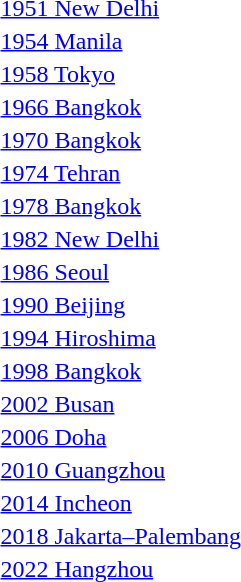<table>
<tr>
<td><a href='#'>1951 New Delhi</a></td>
<td></td>
<td></td>
<td></td>
</tr>
<tr>
<td><a href='#'>1954 Manila</a></td>
<td></td>
<td></td>
<td></td>
</tr>
<tr>
<td><a href='#'>1958 Tokyo</a></td>
<td></td>
<td></td>
<td></td>
</tr>
<tr>
<td><a href='#'>1966 Bangkok</a></td>
<td></td>
<td></td>
<td></td>
</tr>
<tr>
<td><a href='#'>1970 Bangkok</a></td>
<td></td>
<td></td>
<td></td>
</tr>
<tr>
<td><a href='#'>1974 Tehran</a></td>
<td></td>
<td></td>
<td></td>
</tr>
<tr>
<td><a href='#'>1978 Bangkok</a></td>
<td></td>
<td></td>
<td></td>
</tr>
<tr>
<td><a href='#'>1982 New Delhi</a></td>
<td></td>
<td></td>
<td></td>
</tr>
<tr>
<td><a href='#'>1986 Seoul</a></td>
<td></td>
<td></td>
<td></td>
</tr>
<tr>
<td><a href='#'>1990 Beijing</a></td>
<td></td>
<td></td>
<td></td>
</tr>
<tr>
<td><a href='#'>1994 Hiroshima</a></td>
<td></td>
<td></td>
<td></td>
</tr>
<tr>
<td><a href='#'>1998 Bangkok</a></td>
<td></td>
<td></td>
<td></td>
</tr>
<tr>
<td><a href='#'>2002 Busan</a></td>
<td></td>
<td></td>
<td></td>
</tr>
<tr>
<td><a href='#'>2006 Doha</a></td>
<td></td>
<td></td>
<td></td>
</tr>
<tr>
<td><a href='#'>2010 Guangzhou</a></td>
<td></td>
<td></td>
<td></td>
</tr>
<tr>
<td><a href='#'>2014 Incheon</a></td>
<td></td>
<td></td>
<td></td>
</tr>
<tr>
<td><a href='#'>2018 Jakarta–Palembang</a></td>
<td></td>
<td></td>
<td></td>
</tr>
<tr>
<td><a href='#'>2022 Hangzhou</a></td>
<td></td>
<td></td>
<td></td>
</tr>
</table>
